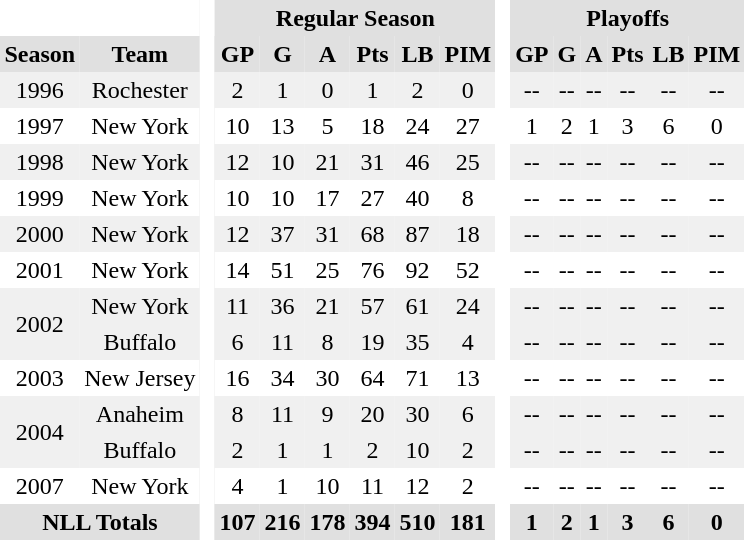<table BORDER="0" CELLPADDING="3" CELLSPACING="0">
<tr ALIGN="center" bgcolor="#e0e0e0">
<th ALIGN="center" colspan="2" bgcolor="#ffffff"> </th>
<th ALIGN="center" rowspan="99" bgcolor="#ffffff"> </th>
<th ALIGN="center" colspan="6">Regular Season</th>
<th ALIGN="center" rowspan="99" bgcolor="#ffffff"> </th>
<th ALIGN="center" colspan="6">Playoffs</th>
</tr>
<tr ALIGN="center" bgcolor="#e0e0e0">
<th ALIGN="center">Season</th>
<th ALIGN="center">Team</th>
<th ALIGN="center">GP</th>
<th ALIGN="center">G</th>
<th ALIGN="center">A</th>
<th ALIGN="center">Pts</th>
<th ALIGN="center">LB</th>
<th ALIGN="center">PIM</th>
<th ALIGN="center">GP</th>
<th ALIGN="center">G</th>
<th ALIGN="center">A</th>
<th ALIGN="center">Pts</th>
<th ALIGN="center">LB</th>
<th ALIGN="center">PIM</th>
</tr>
<tr ALIGN="center" bgcolor="#f0f0f0">
<td ALIGN="center">1996</td>
<td ALIGN="center">Rochester</td>
<td ALIGN="center">2</td>
<td ALIGN="center">1</td>
<td ALIGN="center">0</td>
<td ALIGN="center">1</td>
<td ALIGN="center">2</td>
<td ALIGN="center">0</td>
<td ALIGN="center">--</td>
<td ALIGN="center">--</td>
<td ALIGN="center">--</td>
<td ALIGN="center">--</td>
<td ALIGN="center">--</td>
<td ALIGN="center">--</td>
</tr>
<tr ALIGN="center">
<td ALIGN="center">1997</td>
<td ALIGN="center">New York</td>
<td ALIGN="center">10</td>
<td ALIGN="center">13</td>
<td ALIGN="center">5</td>
<td ALIGN="center">18</td>
<td ALIGN="center">24</td>
<td ALIGN="center">27</td>
<td ALIGN="center">1</td>
<td ALIGN="center">2</td>
<td ALIGN="center">1</td>
<td ALIGN="center">3</td>
<td ALIGN="center">6</td>
<td ALIGN="center">0</td>
</tr>
<tr ALIGN="center" bgcolor="#f0f0f0">
<td ALIGN="center">1998</td>
<td ALIGN="center">New York</td>
<td ALIGN="center">12</td>
<td ALIGN="center">10</td>
<td ALIGN="center">21</td>
<td ALIGN="center">31</td>
<td ALIGN="center">46</td>
<td ALIGN="center">25</td>
<td ALIGN="center">--</td>
<td ALIGN="center">--</td>
<td ALIGN="center">--</td>
<td ALIGN="center">--</td>
<td ALIGN="center">--</td>
<td ALIGN="center">--</td>
</tr>
<tr ALIGN="center">
<td ALIGN="center">1999</td>
<td ALIGN="center">New York</td>
<td ALIGN="center">10</td>
<td ALIGN="center">10</td>
<td ALIGN="center">17</td>
<td ALIGN="center">27</td>
<td ALIGN="center">40</td>
<td ALIGN="center">8</td>
<td ALIGN="center">--</td>
<td ALIGN="center">--</td>
<td ALIGN="center">--</td>
<td ALIGN="center">--</td>
<td ALIGN="center">--</td>
<td ALIGN="center">--</td>
</tr>
<tr ALIGN="center" bgcolor="#f0f0f0">
<td ALIGN="center">2000</td>
<td ALIGN="center">New York</td>
<td ALIGN="center">12</td>
<td ALIGN="center">37</td>
<td ALIGN="center">31</td>
<td ALIGN="center">68</td>
<td ALIGN="center">87</td>
<td ALIGN="center">18</td>
<td ALIGN="center">--</td>
<td ALIGN="center">--</td>
<td ALIGN="center">--</td>
<td ALIGN="center">--</td>
<td ALIGN="center">--</td>
<td ALIGN="center">--</td>
</tr>
<tr ALIGN="center">
<td ALIGN="center">2001</td>
<td ALIGN="center">New York</td>
<td ALIGN="center">14</td>
<td ALIGN="center">51</td>
<td ALIGN="center">25</td>
<td ALIGN="center">76</td>
<td ALIGN="center">92</td>
<td ALIGN="center">52</td>
<td ALIGN="center">--</td>
<td ALIGN="center">--</td>
<td ALIGN="center">--</td>
<td ALIGN="center">--</td>
<td ALIGN="center">--</td>
<td ALIGN="center">--</td>
</tr>
<tr ALIGN="center" bgcolor="#f0f0f0">
<td ALIGN="center" rowspan="2">2002</td>
<td ALIGN="center">New York</td>
<td ALIGN="center">11</td>
<td ALIGN="center">36</td>
<td ALIGN="center">21</td>
<td ALIGN="center">57</td>
<td ALIGN="center">61</td>
<td ALIGN="center">24</td>
<td ALIGN="center">--</td>
<td ALIGN="center">--</td>
<td ALIGN="center">--</td>
<td ALIGN="center">--</td>
<td ALIGN="center">--</td>
<td ALIGN="center">--</td>
</tr>
<tr ALIGN="center" bgcolor="#f0f0f0">
<td ALIGN="center">Buffalo</td>
<td ALIGN="center">6</td>
<td ALIGN="center">11</td>
<td ALIGN="center">8</td>
<td ALIGN="center">19</td>
<td ALIGN="center">35</td>
<td ALIGN="center">4</td>
<td ALIGN="center">--</td>
<td ALIGN="center">--</td>
<td ALIGN="center">--</td>
<td ALIGN="center">--</td>
<td ALIGN="center">--</td>
<td ALIGN="center">--</td>
</tr>
<tr ALIGN="center">
<td ALIGN="center">2003</td>
<td ALIGN="center">New Jersey</td>
<td ALIGN="center">16</td>
<td ALIGN="center">34</td>
<td ALIGN="center">30</td>
<td ALIGN="center">64</td>
<td ALIGN="center">71</td>
<td ALIGN="center">13</td>
<td ALIGN="center">--</td>
<td ALIGN="center">--</td>
<td ALIGN="center">--</td>
<td ALIGN="center">--</td>
<td ALIGN="center">--</td>
<td ALIGN="center">--</td>
</tr>
<tr ALIGN="center" bgcolor="#f0f0f0">
<td ALIGN="center" rowspan="2">2004</td>
<td ALIGN="center">Anaheim</td>
<td ALIGN="center">8</td>
<td ALIGN="center">11</td>
<td ALIGN="center">9</td>
<td ALIGN="center">20</td>
<td ALIGN="center">30</td>
<td ALIGN="center">6</td>
<td ALIGN="center">--</td>
<td ALIGN="center">--</td>
<td ALIGN="center">--</td>
<td ALIGN="center">--</td>
<td ALIGN="center">--</td>
<td ALIGN="center">--</td>
</tr>
<tr ALIGN="center" bgcolor="#f0f0f0">
<td ALIGN="center">Buffalo</td>
<td ALIGN="center">2</td>
<td ALIGN="center">1</td>
<td ALIGN="center">1</td>
<td ALIGN="center">2</td>
<td ALIGN="center">10</td>
<td ALIGN="center">2</td>
<td ALIGN="center">--</td>
<td ALIGN="center">--</td>
<td ALIGN="center">--</td>
<td ALIGN="center">--</td>
<td ALIGN="center">--</td>
<td ALIGN="center">--</td>
</tr>
<tr ALIGN="center">
<td ALIGN="center">2007</td>
<td ALIGN="center">New York</td>
<td ALIGN="center">4</td>
<td ALIGN="center">1</td>
<td ALIGN="center">10</td>
<td ALIGN="center">11</td>
<td ALIGN="center">12</td>
<td ALIGN="center">2</td>
<td ALIGN="center">--</td>
<td ALIGN="center">--</td>
<td ALIGN="center">--</td>
<td ALIGN="center">--</td>
<td ALIGN="center">--</td>
<td ALIGN="center">--</td>
</tr>
<tr ALIGN="center" bgcolor="#e0e0e0">
<th colspan="2">NLL Totals</th>
<th ALIGN="center">107</th>
<th ALIGN="center">216</th>
<th ALIGN="center">178</th>
<th ALIGN="center">394</th>
<th ALIGN="center">510</th>
<th ALIGN="center">181</th>
<th ALIGN="center">1</th>
<th ALIGN="center">2</th>
<th ALIGN="center">1</th>
<th ALIGN="center">3</th>
<th ALIGN="center">6</th>
<th ALIGN="center">0</th>
</tr>
</table>
